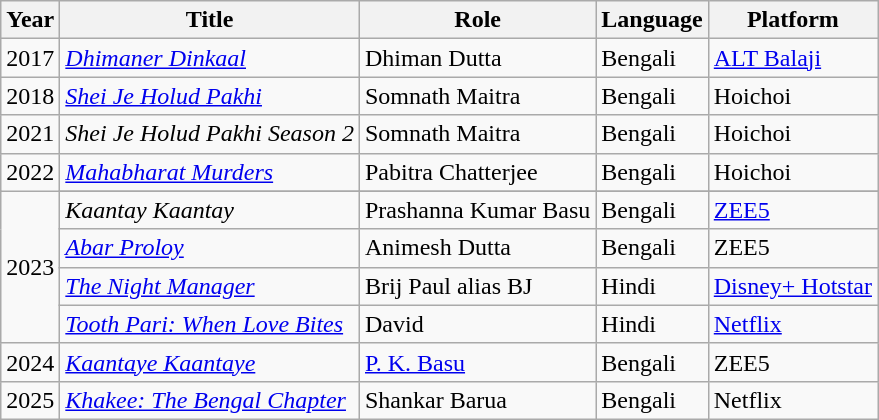<table class="wikitable sortable">
<tr>
<th>Year</th>
<th>Title</th>
<th>Role</th>
<th>Language</th>
<th>Platform</th>
</tr>
<tr>
<td>2017</td>
<td><em><a href='#'>Dhimaner Dinkaal</a></em></td>
<td>Dhiman Dutta</td>
<td>Bengali</td>
<td><a href='#'>ALT Balaji</a></td>
</tr>
<tr>
<td>2018</td>
<td><em><a href='#'>Shei Je Holud Pakhi</a></em></td>
<td>Somnath Maitra</td>
<td>Bengali</td>
<td>Hoichoi</td>
</tr>
<tr>
<td>2021</td>
<td><em>Shei Je Holud Pakhi Season 2</em></td>
<td>Somnath Maitra</td>
<td>Bengali</td>
<td>Hoichoi</td>
</tr>
<tr>
<td>2022</td>
<td><em><a href='#'>Mahabharat Murders</a></em></td>
<td>Pabitra Chatterjee</td>
<td>Bengali</td>
<td>Hoichoi</td>
</tr>
<tr>
<td rowspan="5">2023</td>
</tr>
<tr>
<td><em>Kaantay Kaantay</em></td>
<td>Prashanna Kumar Basu</td>
<td>Bengali</td>
<td><a href='#'>ZEE5</a></td>
</tr>
<tr>
<td><em><a href='#'>Abar Proloy</a></em></td>
<td>Animesh Dutta</td>
<td>Bengali</td>
<td>ZEE5</td>
</tr>
<tr>
<td><em><a href='#'>The Night Manager</a></em></td>
<td>Brij Paul alias BJ</td>
<td>Hindi</td>
<td><a href='#'>Disney+ Hotstar</a></td>
</tr>
<tr>
<td><em><a href='#'>Tooth Pari: When Love Bites</a></em></td>
<td>David</td>
<td>Hindi</td>
<td><a href='#'>Netflix</a></td>
</tr>
<tr>
<td>2024</td>
<td><em><a href='#'>Kaantaye Kaantaye</a></em></td>
<td><a href='#'>P. K. Basu</a></td>
<td>Bengali</td>
<td>ZEE5</td>
</tr>
<tr>
<td>2025</td>
<td><em><a href='#'>Khakee: The Bengal Chapter</a></em></td>
<td>Shankar Barua</td>
<td>Bengali</td>
<td>Netflix</td>
</tr>
</table>
